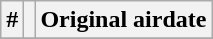<table class="wikitable plainrowheaders">
<tr>
<th>#</th>
<th></th>
<th>Original airdate</th>
</tr>
<tr>
</tr>
</table>
